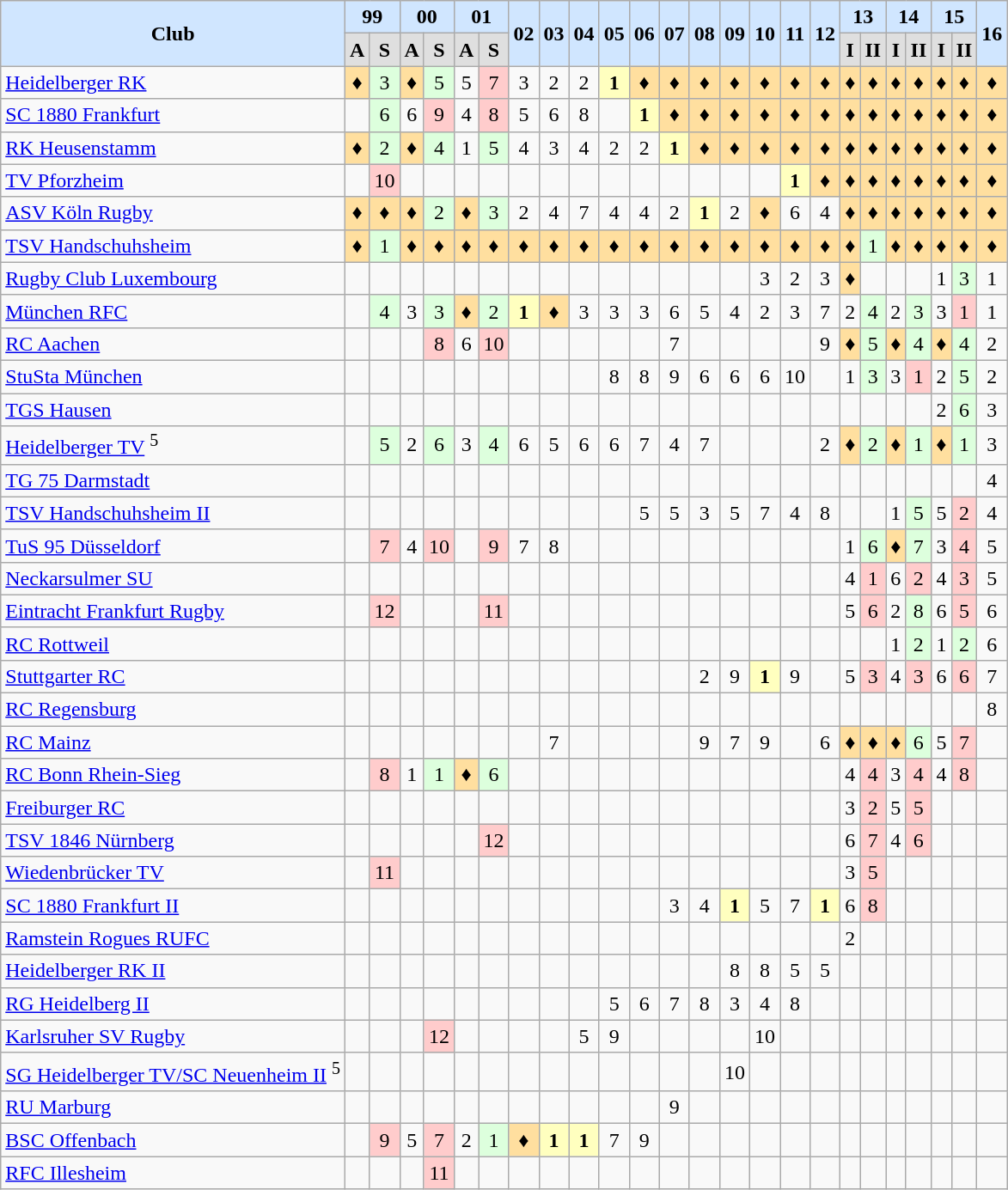<table class="wikitable">
<tr align="center" bgcolor="#D0E6FF">
<td rowspan=2><strong>Club</strong></td>
<td colspan=2><strong>99</strong></td>
<td colspan=2><strong>00</strong></td>
<td colspan=2><strong>01</strong></td>
<td rowspan=2><strong>02</strong></td>
<td rowspan=2><strong>03</strong></td>
<td rowspan=2><strong>04</strong></td>
<td rowspan=2><strong>05</strong></td>
<td rowspan=2><strong>06</strong></td>
<td rowspan=2><strong>07</strong></td>
<td rowspan=2><strong>08</strong></td>
<td rowspan=2><strong>09</strong></td>
<td rowspan=2><strong>10</strong></td>
<td rowspan=2><strong>11</strong></td>
<td rowspan=2><strong>12</strong></td>
<td colspan=2><strong>13</strong></td>
<td colspan=2><strong>14</strong></td>
<td colspan=2><strong>15</strong></td>
<td rowspan=2><strong>16</strong></td>
</tr>
<tr align="center" bgcolor="#dfdfdf">
<td><strong>A</strong></td>
<td><strong>S</strong></td>
<td><strong>A</strong></td>
<td><strong>S</strong></td>
<td><strong>A</strong></td>
<td><strong>S</strong></td>
<td><strong>I</strong></td>
<td><strong>II</strong></td>
<td><strong>I</strong></td>
<td><strong>II</strong></td>
<td><strong>I</strong></td>
<td><strong>II</strong></td>
</tr>
<tr align="center">
<td align="left"><a href='#'>Heidelberger RK</a></td>
<td bgcolor="#ffdf9f"><strong>♦</strong></td>
<td bgcolor="#ddffdd">3</td>
<td bgcolor="#ffdf9f"><strong>♦</strong></td>
<td bgcolor="#ddffdd">5</td>
<td>5</td>
<td bgcolor="#ffcccc">7</td>
<td>3</td>
<td>2</td>
<td>2</td>
<td bgcolor="#ffffbf"><strong>1</strong></td>
<td bgcolor="#ffdf9f"><strong>♦</strong></td>
<td bgcolor="#ffdf9f"><strong>♦</strong></td>
<td bgcolor="#ffdf9f"><strong>♦</strong></td>
<td bgcolor="#ffdf9f"><strong>♦</strong></td>
<td bgcolor="#ffdf9f"><strong>♦</strong></td>
<td bgcolor="#ffdf9f"><strong>♦</strong></td>
<td bgcolor="#ffdf9f"><strong>♦</strong></td>
<td bgcolor="#ffdf9f"><strong>♦</strong></td>
<td bgcolor="#ffdf9f"><strong>♦</strong></td>
<td bgcolor="#ffdf9f"><strong>♦</strong></td>
<td bgcolor="#ffdf9f"><strong>♦</strong></td>
<td bgcolor="#ffdf9f"><strong>♦</strong></td>
<td bgcolor="#ffdf9f"><strong>♦</strong></td>
<td bgcolor="#ffdf9f"><strong>♦</strong></td>
</tr>
<tr align="center">
<td align="left"><a href='#'>SC 1880 Frankfurt</a></td>
<td></td>
<td bgcolor="#ddffdd">6</td>
<td>6</td>
<td bgcolor="#ffcccc">9</td>
<td>4</td>
<td bgcolor="#ffcccc">8</td>
<td>5</td>
<td>6</td>
<td>8</td>
<td></td>
<td bgcolor="#ffffbf"><strong>1</strong></td>
<td bgcolor="#ffdf9f"><strong>♦</strong></td>
<td bgcolor="#ffdf9f"><strong>♦</strong></td>
<td bgcolor="#ffdf9f"><strong>♦</strong></td>
<td bgcolor="#ffdf9f"><strong>♦</strong></td>
<td bgcolor="#ffdf9f"><strong>♦</strong></td>
<td bgcolor="#ffdf9f"><strong>♦</strong></td>
<td bgcolor="#ffdf9f"><strong>♦</strong></td>
<td bgcolor="#ffdf9f"><strong>♦</strong></td>
<td bgcolor="#ffdf9f"><strong>♦</strong></td>
<td bgcolor="#ffdf9f"><strong>♦</strong></td>
<td bgcolor="#ffdf9f"><strong>♦</strong></td>
<td bgcolor="#ffdf9f"><strong>♦</strong></td>
<td bgcolor="#ffdf9f"><strong>♦</strong></td>
</tr>
<tr align="center">
<td align="left"><a href='#'>RK Heusenstamm</a></td>
<td bgcolor="#ffdf9f"><strong>♦</strong></td>
<td bgcolor="#ddffdd">2</td>
<td bgcolor="#ffdf9f"><strong>♦</strong></td>
<td bgcolor="#ddffdd">4</td>
<td>1</td>
<td bgcolor="#ddffdd">5</td>
<td>4</td>
<td>3</td>
<td>4</td>
<td>2</td>
<td>2</td>
<td bgcolor="#ffffbf"><strong>1</strong></td>
<td bgcolor="#ffdf9f"><strong>♦</strong></td>
<td bgcolor="#ffdf9f"><strong>♦</strong></td>
<td bgcolor="#ffdf9f"><strong>♦</strong></td>
<td bgcolor="#ffdf9f"><strong>♦</strong></td>
<td bgcolor="#ffdf9f"><strong>♦</strong></td>
<td bgcolor="#ffdf9f"><strong>♦</strong></td>
<td bgcolor="#ffdf9f"><strong>♦</strong></td>
<td bgcolor="#ffdf9f"><strong>♦</strong></td>
<td bgcolor="#ffdf9f"><strong>♦</strong></td>
<td bgcolor="#ffdf9f"><strong>♦</strong></td>
<td bgcolor="#ffdf9f"><strong>♦</strong></td>
<td bgcolor="#ffdf9f"><strong>♦</strong></td>
</tr>
<tr align="center">
<td align="left"><a href='#'>TV Pforzheim</a></td>
<td></td>
<td bgcolor="#ffcccc">10</td>
<td></td>
<td></td>
<td></td>
<td></td>
<td></td>
<td></td>
<td></td>
<td></td>
<td></td>
<td></td>
<td></td>
<td></td>
<td></td>
<td bgcolor="#ffffbf"><strong>1</strong></td>
<td bgcolor="#ffdf9f"><strong>♦</strong></td>
<td bgcolor="#ffdf9f"><strong>♦</strong></td>
<td bgcolor="#ffdf9f"><strong>♦</strong></td>
<td bgcolor="#ffdf9f"><strong>♦</strong></td>
<td bgcolor="#ffdf9f"><strong>♦</strong></td>
<td bgcolor="#ffdf9f"><strong>♦</strong></td>
<td bgcolor="#ffdf9f"><strong>♦</strong></td>
<td bgcolor="#ffdf9f"><strong>♦</strong></td>
</tr>
<tr align="center">
<td align="left"><a href='#'>ASV Köln Rugby</a></td>
<td bgcolor="#ffdf9f"><strong>♦</strong></td>
<td bgcolor="#ffdf9f"><strong>♦</strong></td>
<td bgcolor="#ffdf9f"><strong>♦</strong></td>
<td bgcolor="#ddffdd">2</td>
<td bgcolor="#ffdf9f"><strong>♦</strong></td>
<td bgcolor="#ddffdd">3</td>
<td>2</td>
<td>4</td>
<td>7</td>
<td>4</td>
<td>4</td>
<td>2</td>
<td bgcolor="#ffffbf"><strong>1</strong></td>
<td>2</td>
<td bgcolor="#ffdf9f"><strong>♦</strong></td>
<td>6</td>
<td>4</td>
<td bgcolor="#ffdf9f"><strong>♦</strong></td>
<td bgcolor="#ffdf9f"><strong>♦</strong></td>
<td bgcolor="#ffdf9f"><strong>♦</strong></td>
<td bgcolor="#ffdf9f"><strong>♦</strong></td>
<td bgcolor="#ffdf9f"><strong>♦</strong></td>
<td bgcolor="#ffdf9f"><strong>♦</strong></td>
<td bgcolor="#ffdf9f"><strong>♦</strong></td>
</tr>
<tr align="center">
<td align="left"><a href='#'>TSV Handschuhsheim</a></td>
<td bgcolor="#ffdf9f"><strong>♦</strong></td>
<td bgcolor="#ddffdd">1</td>
<td bgcolor="#ffdf9f"><strong>♦</strong></td>
<td bgcolor="#ffdf9f"><strong>♦</strong></td>
<td bgcolor="#ffdf9f"><strong>♦</strong></td>
<td bgcolor="#ffdf9f"><strong>♦</strong></td>
<td bgcolor="#ffdf9f"><strong>♦</strong></td>
<td bgcolor="#ffdf9f"><strong>♦</strong></td>
<td bgcolor="#ffdf9f"><strong>♦</strong></td>
<td bgcolor="#ffdf9f"><strong>♦</strong></td>
<td bgcolor="#ffdf9f"><strong>♦</strong></td>
<td bgcolor="#ffdf9f"><strong>♦</strong></td>
<td bgcolor="#ffdf9f"><strong>♦</strong></td>
<td bgcolor="#ffdf9f"><strong>♦</strong></td>
<td bgcolor="#ffdf9f"><strong>♦</strong></td>
<td bgcolor="#ffdf9f"><strong>♦</strong></td>
<td bgcolor="#ffdf9f"><strong>♦</strong></td>
<td bgcolor="#ffdf9f"><strong>♦</strong></td>
<td bgcolor="#ddffdd">1</td>
<td bgcolor="#ffdf9f"><strong>♦</strong></td>
<td bgcolor="#ffdf9f"><strong>♦</strong></td>
<td bgcolor="#ffdf9f"><strong>♦</strong></td>
<td bgcolor="#ffdf9f"><strong>♦</strong></td>
<td bgcolor="#ffdf9f"><strong>♦</strong></td>
</tr>
<tr align="center">
<td align="left"><a href='#'>Rugby Club Luxembourg</a></td>
<td></td>
<td></td>
<td></td>
<td></td>
<td></td>
<td></td>
<td></td>
<td></td>
<td></td>
<td></td>
<td></td>
<td></td>
<td></td>
<td></td>
<td>3</td>
<td>2</td>
<td>3</td>
<td bgcolor="#ffdf9f"><strong>♦</strong></td>
<td></td>
<td></td>
<td></td>
<td>1</td>
<td bgcolor="#ddffdd">3</td>
<td>1</td>
</tr>
<tr align="center">
<td align="left"><a href='#'>München RFC</a></td>
<td></td>
<td bgcolor="#ddffdd">4</td>
<td>3</td>
<td bgcolor="#ddffdd">3</td>
<td bgcolor="#ffdf9f"><strong>♦</strong></td>
<td bgcolor="#ddffdd">2</td>
<td bgcolor="#ffffbf"><strong>1</strong></td>
<td bgcolor="#ffdf9f"><strong>♦</strong></td>
<td>3</td>
<td>3</td>
<td>3</td>
<td>6</td>
<td>5</td>
<td>4</td>
<td>2</td>
<td>3</td>
<td>7</td>
<td>2</td>
<td bgcolor="#ddffdd">4</td>
<td>2</td>
<td bgcolor="#ddffdd">3</td>
<td>3</td>
<td bgcolor="#ffcccc">1</td>
<td>1</td>
</tr>
<tr align="center">
<td align="left"><a href='#'>RC Aachen</a></td>
<td></td>
<td></td>
<td></td>
<td bgcolor="#ffcccc">8</td>
<td>6</td>
<td bgcolor="#ffcccc">10</td>
<td></td>
<td></td>
<td></td>
<td></td>
<td></td>
<td>7</td>
<td></td>
<td></td>
<td></td>
<td></td>
<td>9</td>
<td bgcolor="#ffdf9f"><strong>♦</strong></td>
<td bgcolor="#ddffdd">5</td>
<td bgcolor="#ffdf9f"><strong>♦</strong></td>
<td bgcolor="#ddffdd">4</td>
<td bgcolor="#ffdf9f"><strong>♦</strong></td>
<td bgcolor="#ddffdd">4</td>
<td>2</td>
</tr>
<tr align="center">
<td align="left"><a href='#'>StuSta München</a></td>
<td></td>
<td></td>
<td></td>
<td></td>
<td></td>
<td></td>
<td></td>
<td></td>
<td></td>
<td>8</td>
<td>8</td>
<td>9</td>
<td>6</td>
<td>6</td>
<td>6</td>
<td>10</td>
<td></td>
<td>1</td>
<td bgcolor="#ddffdd">3</td>
<td>3</td>
<td bgcolor="#ffcccc">1</td>
<td>2</td>
<td bgcolor="#ddffdd">5</td>
<td>2</td>
</tr>
<tr align="center">
<td align="left"><a href='#'>TGS Hausen</a></td>
<td></td>
<td></td>
<td></td>
<td></td>
<td></td>
<td></td>
<td></td>
<td></td>
<td></td>
<td></td>
<td></td>
<td></td>
<td></td>
<td></td>
<td></td>
<td></td>
<td></td>
<td></td>
<td></td>
<td></td>
<td></td>
<td>2</td>
<td bgcolor="#ddffdd">6</td>
<td>3</td>
</tr>
<tr align="center">
<td align="left"><a href='#'>Heidelberger TV</a> <sup>5</sup></td>
<td></td>
<td bgcolor="#ddffdd">5</td>
<td>2</td>
<td bgcolor="#ddffdd">6</td>
<td>3</td>
<td bgcolor="#ddffdd">4</td>
<td>6</td>
<td>5</td>
<td>6</td>
<td>6</td>
<td>7</td>
<td>4</td>
<td>7</td>
<td></td>
<td></td>
<td></td>
<td>2</td>
<td bgcolor="#ffdf9f"><strong>♦</strong></td>
<td bgcolor="#ddffdd">2</td>
<td bgcolor="#ffdf9f"><strong>♦</strong></td>
<td bgcolor="#ddffdd">1</td>
<td bgcolor="#ffdf9f"><strong>♦</strong></td>
<td bgcolor="#ddffdd">1</td>
<td>3</td>
</tr>
<tr align="center">
<td align="left"><a href='#'>TG 75 Darmstadt</a></td>
<td></td>
<td></td>
<td></td>
<td></td>
<td></td>
<td></td>
<td></td>
<td></td>
<td></td>
<td></td>
<td></td>
<td></td>
<td></td>
<td></td>
<td></td>
<td></td>
<td></td>
<td></td>
<td></td>
<td></td>
<td></td>
<td></td>
<td></td>
<td>4</td>
</tr>
<tr align="center">
<td align="left"><a href='#'>TSV Handschuhsheim II</a></td>
<td></td>
<td></td>
<td></td>
<td></td>
<td></td>
<td></td>
<td></td>
<td></td>
<td></td>
<td></td>
<td>5</td>
<td>5</td>
<td>3</td>
<td>5</td>
<td>7</td>
<td>4</td>
<td>8</td>
<td></td>
<td></td>
<td>1</td>
<td bgcolor="#ddffdd">5</td>
<td>5</td>
<td bgcolor="#ffcccc">2</td>
<td>4</td>
</tr>
<tr align="center">
<td align="left"><a href='#'>TuS 95 Düsseldorf</a></td>
<td></td>
<td bgcolor="#ffcccc">7</td>
<td>4</td>
<td bgcolor="#ffcccc">10</td>
<td></td>
<td bgcolor="#ffcccc">9</td>
<td>7</td>
<td>8</td>
<td></td>
<td></td>
<td></td>
<td></td>
<td></td>
<td></td>
<td></td>
<td></td>
<td></td>
<td>1</td>
<td bgcolor="#ddffdd">6</td>
<td bgcolor="#ffdf9f"><strong>♦</strong></td>
<td bgcolor="#ddffdd">7</td>
<td>3</td>
<td bgcolor="#ffcccc">4</td>
<td>5</td>
</tr>
<tr align="center">
<td align="left"><a href='#'>Neckarsulmer SU</a></td>
<td></td>
<td></td>
<td></td>
<td></td>
<td></td>
<td></td>
<td></td>
<td></td>
<td></td>
<td></td>
<td></td>
<td></td>
<td></td>
<td></td>
<td></td>
<td></td>
<td></td>
<td>4</td>
<td bgcolor="#ffcccc">1</td>
<td>6</td>
<td bgcolor="#ffcccc">2</td>
<td>4</td>
<td bgcolor="#ffcccc">3</td>
<td>5</td>
</tr>
<tr align="center">
<td align="left"><a href='#'>Eintracht Frankfurt Rugby</a></td>
<td></td>
<td bgcolor="#ffcccc">12</td>
<td></td>
<td></td>
<td></td>
<td bgcolor="#ffcccc">11</td>
<td></td>
<td></td>
<td></td>
<td></td>
<td></td>
<td></td>
<td></td>
<td></td>
<td></td>
<td></td>
<td></td>
<td>5</td>
<td bgcolor="#ffcccc">6</td>
<td>2</td>
<td bgcolor="#ddffdd">8</td>
<td>6</td>
<td bgcolor="#ffcccc">5</td>
<td>6</td>
</tr>
<tr align="center">
<td align="left"><a href='#'>RC Rottweil</a></td>
<td></td>
<td></td>
<td></td>
<td></td>
<td></td>
<td></td>
<td></td>
<td></td>
<td></td>
<td></td>
<td></td>
<td></td>
<td></td>
<td></td>
<td></td>
<td></td>
<td></td>
<td></td>
<td></td>
<td>1</td>
<td bgcolor="#ddffdd">2</td>
<td>1</td>
<td bgcolor="#ddffdd">2</td>
<td>6</td>
</tr>
<tr align="center">
<td align="left"><a href='#'>Stuttgarter RC</a></td>
<td></td>
<td></td>
<td></td>
<td></td>
<td></td>
<td></td>
<td></td>
<td></td>
<td></td>
<td></td>
<td></td>
<td></td>
<td>2</td>
<td>9</td>
<td bgcolor="#ffffbf"><strong>1</strong></td>
<td>9</td>
<td></td>
<td>5</td>
<td bgcolor="#ffcccc">3</td>
<td>4</td>
<td bgcolor="#ffcccc">3</td>
<td>6</td>
<td bgcolor="#ffcccc">6</td>
<td>7</td>
</tr>
<tr align="center">
<td align="left"><a href='#'>RC Regensburg</a></td>
<td></td>
<td></td>
<td></td>
<td></td>
<td></td>
<td></td>
<td></td>
<td></td>
<td></td>
<td></td>
<td></td>
<td></td>
<td></td>
<td></td>
<td></td>
<td></td>
<td></td>
<td></td>
<td></td>
<td></td>
<td></td>
<td></td>
<td></td>
<td>8</td>
</tr>
<tr align="center">
<td align="left"><a href='#'>RC Mainz</a></td>
<td></td>
<td></td>
<td></td>
<td></td>
<td></td>
<td></td>
<td></td>
<td>7</td>
<td></td>
<td></td>
<td></td>
<td></td>
<td>9</td>
<td>7</td>
<td>9</td>
<td></td>
<td>6</td>
<td bgcolor="#ffdf9f"><strong>♦</strong></td>
<td bgcolor="#ffdf9f"><strong>♦</strong></td>
<td bgcolor="#ffdf9f"><strong>♦</strong></td>
<td bgcolor="#ddffdd">6</td>
<td>5</td>
<td bgcolor="#ffcccc">7</td>
<td></td>
</tr>
<tr align="center">
<td align="left"><a href='#'>RC Bonn Rhein-Sieg</a></td>
<td></td>
<td bgcolor="#ffcccc">8</td>
<td>1</td>
<td bgcolor="#ddffdd">1</td>
<td bgcolor="#ffdf9f"><strong>♦</strong></td>
<td bgcolor="#ddffdd">6</td>
<td></td>
<td></td>
<td></td>
<td></td>
<td></td>
<td></td>
<td></td>
<td></td>
<td></td>
<td></td>
<td></td>
<td>4</td>
<td bgcolor="#ffcccc">4</td>
<td>3</td>
<td bgcolor="#ffcccc">4</td>
<td>4</td>
<td bgcolor="#ffcccc">8</td>
<td></td>
</tr>
<tr align="center">
<td align="left"><a href='#'>Freiburger RC</a></td>
<td></td>
<td></td>
<td></td>
<td></td>
<td></td>
<td></td>
<td></td>
<td></td>
<td></td>
<td></td>
<td></td>
<td></td>
<td></td>
<td></td>
<td></td>
<td></td>
<td></td>
<td>3</td>
<td bgcolor="#ffcccc">2</td>
<td>5</td>
<td bgcolor="#ffcccc">5</td>
<td></td>
<td></td>
<td></td>
</tr>
<tr align="center">
<td align="left"><a href='#'>TSV 1846 Nürnberg</a></td>
<td></td>
<td></td>
<td></td>
<td></td>
<td></td>
<td bgcolor="#ffcccc">12</td>
<td></td>
<td></td>
<td></td>
<td></td>
<td></td>
<td></td>
<td></td>
<td></td>
<td></td>
<td></td>
<td></td>
<td>6</td>
<td bgcolor="#ffcccc">7</td>
<td>4</td>
<td bgcolor="#ffcccc">6</td>
<td></td>
<td></td>
<td></td>
</tr>
<tr align="center">
<td align="left"><a href='#'>Wiedenbrücker TV</a></td>
<td></td>
<td bgcolor="#ffcccc">11</td>
<td></td>
<td></td>
<td></td>
<td></td>
<td></td>
<td></td>
<td></td>
<td></td>
<td></td>
<td></td>
<td></td>
<td></td>
<td></td>
<td></td>
<td></td>
<td>3</td>
<td bgcolor="#ffcccc">5</td>
<td></td>
<td></td>
<td></td>
<td></td>
<td></td>
</tr>
<tr align="center">
<td align="left"><a href='#'>SC 1880 Frankfurt II</a></td>
<td></td>
<td></td>
<td></td>
<td></td>
<td></td>
<td></td>
<td></td>
<td></td>
<td></td>
<td></td>
<td></td>
<td>3</td>
<td>4</td>
<td bgcolor="#ffffbf"><strong>1</strong></td>
<td>5</td>
<td>7</td>
<td bgcolor="#ffffbf"><strong>1</strong></td>
<td>6</td>
<td bgcolor="#ffcccc">8</td>
<td></td>
<td></td>
<td></td>
<td></td>
<td></td>
</tr>
<tr align="center">
<td align="left"><a href='#'>Ramstein Rogues RUFC</a></td>
<td></td>
<td></td>
<td></td>
<td></td>
<td></td>
<td></td>
<td></td>
<td></td>
<td></td>
<td></td>
<td></td>
<td></td>
<td></td>
<td></td>
<td></td>
<td></td>
<td></td>
<td>2</td>
<td></td>
<td></td>
<td></td>
<td></td>
<td></td>
<td></td>
</tr>
<tr align="center">
<td align="left"><a href='#'>Heidelberger RK II</a></td>
<td></td>
<td></td>
<td></td>
<td></td>
<td></td>
<td></td>
<td></td>
<td></td>
<td></td>
<td></td>
<td></td>
<td></td>
<td></td>
<td>8</td>
<td>8</td>
<td>5</td>
<td>5</td>
<td></td>
<td></td>
<td></td>
<td></td>
<td></td>
<td></td>
<td></td>
</tr>
<tr align="center">
<td align="left"><a href='#'>RG Heidelberg II</a></td>
<td></td>
<td></td>
<td></td>
<td></td>
<td></td>
<td></td>
<td></td>
<td></td>
<td></td>
<td>5</td>
<td>6</td>
<td>7</td>
<td>8</td>
<td>3</td>
<td>4</td>
<td>8</td>
<td></td>
<td></td>
<td></td>
<td></td>
<td></td>
<td></td>
<td></td>
<td></td>
</tr>
<tr align="center">
<td align="left"><a href='#'>Karlsruher SV Rugby</a></td>
<td></td>
<td></td>
<td></td>
<td bgcolor="#ffcccc">12</td>
<td></td>
<td></td>
<td></td>
<td></td>
<td>5</td>
<td>9</td>
<td></td>
<td></td>
<td></td>
<td></td>
<td>10</td>
<td></td>
<td></td>
<td></td>
<td></td>
<td></td>
<td></td>
<td></td>
<td></td>
<td></td>
</tr>
<tr align="center">
<td align="left"><a href='#'>SG Heidelberger TV/SC Neuenheim II</a> <sup>5</sup></td>
<td></td>
<td></td>
<td></td>
<td></td>
<td></td>
<td></td>
<td></td>
<td></td>
<td></td>
<td></td>
<td></td>
<td></td>
<td></td>
<td>10</td>
<td></td>
<td></td>
<td></td>
<td></td>
<td></td>
<td></td>
<td></td>
<td></td>
<td></td>
<td></td>
</tr>
<tr align="center">
<td align="left"><a href='#'>RU Marburg</a></td>
<td></td>
<td></td>
<td></td>
<td></td>
<td></td>
<td></td>
<td></td>
<td></td>
<td></td>
<td></td>
<td></td>
<td>9</td>
<td></td>
<td></td>
<td></td>
<td></td>
<td></td>
<td></td>
<td></td>
<td></td>
<td></td>
<td></td>
<td></td>
<td></td>
</tr>
<tr align="center">
<td align="left"><a href='#'>BSC Offenbach</a></td>
<td></td>
<td bgcolor="#ffcccc">9</td>
<td>5</td>
<td bgcolor="#ffcccc">7</td>
<td>2</td>
<td bgcolor="#ddffdd">1</td>
<td bgcolor="#ffdf9f"><strong>♦</strong></td>
<td bgcolor="#ffffbf"><strong>1</strong></td>
<td bgcolor="#ffffbf"><strong>1</strong></td>
<td>7</td>
<td>9</td>
<td></td>
<td></td>
<td></td>
<td></td>
<td></td>
<td></td>
<td></td>
<td></td>
<td></td>
<td></td>
<td></td>
<td></td>
<td></td>
</tr>
<tr align="center">
<td align="left"><a href='#'>RFC Illesheim</a></td>
<td></td>
<td></td>
<td></td>
<td bgcolor="#ffcccc">11</td>
<td></td>
<td></td>
<td></td>
<td></td>
<td></td>
<td></td>
<td></td>
<td></td>
<td></td>
<td></td>
<td></td>
<td></td>
<td></td>
<td></td>
<td></td>
<td></td>
<td></td>
<td></td>
<td></td>
<td></td>
</tr>
</table>
